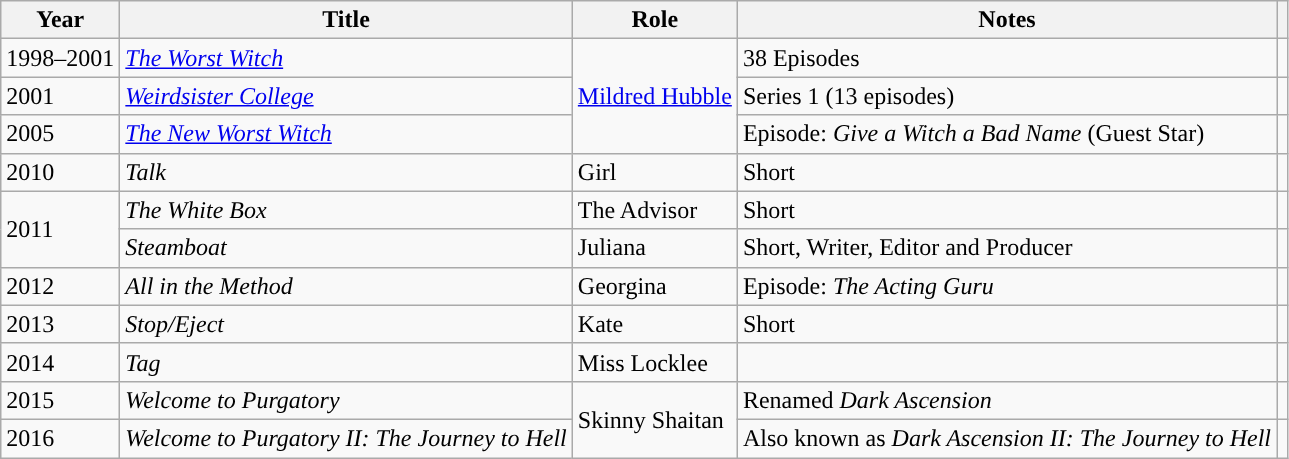<table class="wikitable sortable">
<tr>
<th>Year</th>
<th>Title</th>
<th>Role</th>
<th>Notes</th>
<th></th>
</tr>
<tr>
<td>1998–2001</td>
<td><em><a href='#'>The Worst Witch</a></em></td>
<td rowspan="3"><a href='#'>Mildred Hubble</a></td>
<td>38 Episodes</td>
<td></td>
</tr>
<tr>
<td>2001</td>
<td><em><a href='#'>Weirdsister College</a></em></td>
<td>Series 1 (13 episodes)</td>
<td></td>
</tr>
<tr>
<td>2005</td>
<td><em><a href='#'>The New Worst Witch</a></em></td>
<td>Episode: <em>Give a Witch a Bad Name</em> (Guest Star)</td>
<td></td>
</tr>
<tr>
<td>2010</td>
<td><em>Talk</em></td>
<td>Girl</td>
<td>Short</td>
<td></td>
</tr>
<tr>
<td rowspan="2">2011</td>
<td><em>The White Box</em></td>
<td>The Advisor</td>
<td>Short</td>
<td></td>
</tr>
<tr>
<td><em>Steamboat</em></td>
<td>Juliana</td>
<td>Short, Writer, Editor and Producer</td>
<td></td>
</tr>
<tr>
<td>2012</td>
<td><em>All in the Method</em></td>
<td>Georgina</td>
<td>Episode: <em>The Acting Guru</em></td>
<td></td>
</tr>
<tr>
<td>2013</td>
<td><em>Stop/Eject</em></td>
<td>Kate</td>
<td>Short</td>
<td></td>
</tr>
<tr>
<td>2014</td>
<td><em>Tag</em></td>
<td>Miss Locklee</td>
<td></td>
<td></td>
</tr>
<tr>
<td>2015</td>
<td><em>Welcome to Purgatory</em></td>
<td rowspan="2">Skinny Shaitan</td>
<td>Renamed <em>Dark Ascension</em></td>
<td></td>
</tr>
<tr>
<td>2016</td>
<td><em>Welcome to Purgatory II: The Journey to Hell</em></td>
<td>Also known as <em>Dark Ascension II: The Journey to Hell</em></td>
<td></td>
</tr>
</table>
